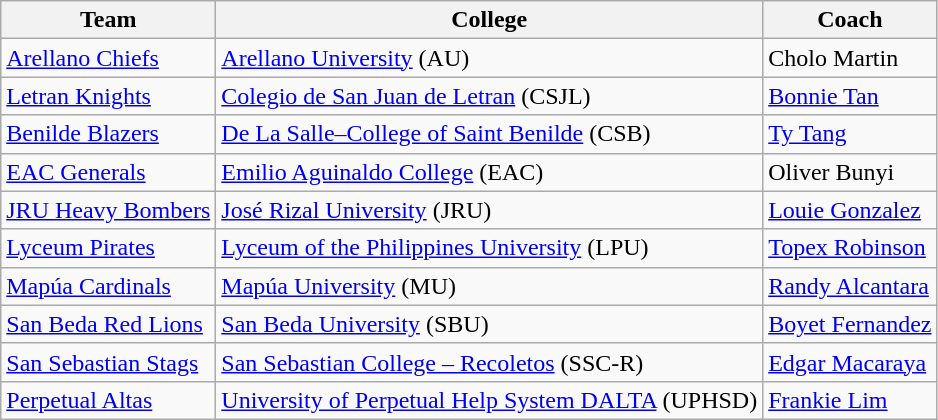<table class=wikitable>
<tr>
<th>Team</th>
<th>College</th>
<th>Coach</th>
</tr>
<tr>
<td><a href='#'>Arellano Chiefs</a></td>
<td><a href='#'>Arellano University</a> (AU)</td>
<td>Cholo Martin</td>
</tr>
<tr>
<td><a href='#'>Letran Knights</a></td>
<td><a href='#'>Colegio de San Juan de Letran</a> (CSJL)</td>
<td><a href='#'>Bonnie Tan</a></td>
</tr>
<tr>
<td><a href='#'>Benilde Blazers</a></td>
<td><a href='#'>De La Salle–College of Saint Benilde</a> (CSB)</td>
<td><a href='#'>Ty Tang</a></td>
</tr>
<tr>
<td><a href='#'>EAC Generals</a></td>
<td><a href='#'>Emilio Aguinaldo College</a> (EAC)</td>
<td>Oliver Bunyi</td>
</tr>
<tr>
<td><a href='#'>JRU Heavy Bombers</a></td>
<td><a href='#'>José Rizal University</a> (JRU)</td>
<td><a href='#'>Louie Gonzalez</a></td>
</tr>
<tr>
<td><a href='#'>Lyceum Pirates</a></td>
<td><a href='#'>Lyceum of the Philippines University</a> (LPU)</td>
<td><a href='#'>Topex Robinson</a></td>
</tr>
<tr>
<td><a href='#'>Mapúa Cardinals</a></td>
<td><a href='#'>Mapúa University</a> (MU)</td>
<td><a href='#'>Randy Alcantara</a></td>
</tr>
<tr>
<td><a href='#'>San Beda Red Lions</a></td>
<td><a href='#'>San Beda University</a> (SBU)</td>
<td><a href='#'>Boyet Fernandez</a></td>
</tr>
<tr>
<td><a href='#'>San Sebastian Stags</a></td>
<td><a href='#'>San Sebastian College – Recoletos</a> (SSC-R)</td>
<td><a href='#'>Edgar Macaraya</a></td>
</tr>
<tr>
<td><a href='#'>Perpetual Altas</a></td>
<td><a href='#'>University of Perpetual Help System DALTA</a> (UPHSD)</td>
<td><a href='#'>Frankie Lim</a></td>
</tr>
</table>
